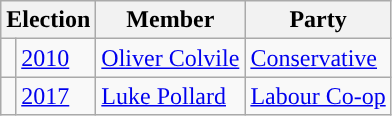<table class="wikitable">
<tr>
<th colspan="2">Election</th>
<th>Member</th>
<th>Party</th>
</tr>
<tr>
<td style="color:inherit;background-color: "></td>
<td><a href='#'>2010</a></td>
<td><a href='#'>Oliver Colvile</a></td>
<td><a href='#'>Conservative</a></td>
</tr>
<tr>
<td style="color:inherit;background-color: "></td>
<td><a href='#'>2017</a></td>
<td><a href='#'>Luke Pollard</a></td>
<td><a href='#'>Labour Co-op</a></td>
</tr>
</table>
